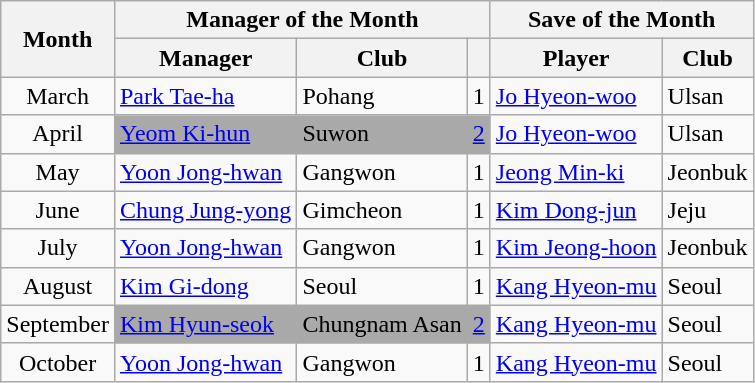<table class="wikitable">
<tr>
<th rowspan="2">Month</th>
<th colspan="3">Manager of the Month</th>
<th colspan="2">Save of the Month</th>
</tr>
<tr>
<th>Manager</th>
<th>Club</th>
<th></th>
<th>Player</th>
<th>Club</th>
</tr>
<tr>
<td align=center>March</td>
<td> <a href='#'>Park Tae-ha</a></td>
<td>Pohang</td>
<td align=center>1</td>
<td> <a href='#'>Jo Hyeon-woo</a></td>
<td>Ulsan</td>
</tr>
<tr>
<td align=center>April</td>
<td bgcolor=darkgray> <a href='#'>Yeom Ki-hun</a></td>
<td bgcolor=darkgray>Suwon</td>
<td align=center bgcolor=darkgray><a href='#'>2</a></td>
<td> <a href='#'>Jo Hyeon-woo</a></td>
<td>Ulsan</td>
</tr>
<tr>
<td align=center>May</td>
<td> <a href='#'>Yoon Jong-hwan</a></td>
<td>Gangwon</td>
<td align=center>1</td>
<td> <a href='#'>Jeong Min-ki</a></td>
<td>Jeonbuk</td>
</tr>
<tr>
<td align=center>June</td>
<td> <a href='#'>Chung Jung-yong</a></td>
<td>Gimcheon</td>
<td align=center>1</td>
<td> <a href='#'>Kim Dong-jun</a></td>
<td>Jeju</td>
</tr>
<tr>
<td align=center>July</td>
<td> <a href='#'>Yoon Jong-hwan</a></td>
<td>Gangwon</td>
<td align=center>1</td>
<td> <a href='#'>Kim Jeong-hoon</a></td>
<td>Jeonbuk</td>
</tr>
<tr>
<td align=center>August</td>
<td> <a href='#'>Kim Gi-dong</a></td>
<td>Seoul</td>
<td align=center>1</td>
<td> <a href='#'>Kang Hyeon-mu</a></td>
<td>Seoul</td>
</tr>
<tr>
<td align=center>September</td>
<td bgcolor=darkgray> <a href='#'>Kim Hyun-seok</a></td>
<td bgcolor=darkgray>Chungnam Asan</td>
<td align=center bgcolor=darkgray><a href='#'>2</a></td>
<td> <a href='#'>Kang Hyeon-mu</a></td>
<td>Seoul</td>
</tr>
<tr>
<td align=center>October</td>
<td> <a href='#'>Yoon Jong-hwan</a></td>
<td>Gangwon</td>
<td align=center>1</td>
<td> <a href='#'>Kang Hyeon-mu</a></td>
<td>Seoul</td>
</tr>
</table>
